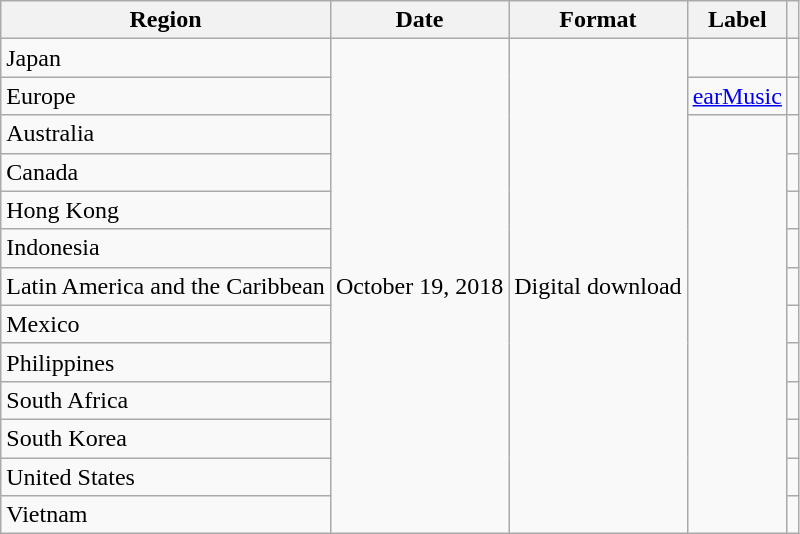<table class="wikitable plainrowheaders">
<tr>
<th scope="col">Region</th>
<th scope="col">Date</th>
<th scope="col">Format</th>
<th scope="col">Label</th>
<th scope="col"></th>
</tr>
<tr>
<td scope="row">Japan</td>
<td rowspan="13">October 19, 2018</td>
<td rowspan="13">Digital download</td>
<td></td>
<td></td>
</tr>
<tr>
<td scope="row">Europe</td>
<td><a href='#'>earMusic</a></td>
<td></td>
</tr>
<tr>
<td scope="row">Australia</td>
<td rowspan=11></td>
<td></td>
</tr>
<tr>
<td scope="row">Canada</td>
<td></td>
</tr>
<tr>
<td scope="row">Hong Kong</td>
<td></td>
</tr>
<tr>
<td scope="row">Indonesia</td>
<td></td>
</tr>
<tr>
<td scope="row">Latin America and the Caribbean</td>
<td></td>
</tr>
<tr>
<td scope="row">Mexico</td>
<td></td>
</tr>
<tr>
<td scope="row">Philippines</td>
<td></td>
</tr>
<tr>
<td scope="row">South Africa</td>
<td></td>
</tr>
<tr>
<td scope="row">South Korea</td>
<td></td>
</tr>
<tr>
<td scope="row">United States</td>
<td></td>
</tr>
<tr>
<td scope="row">Vietnam</td>
<td></td>
</tr>
</table>
